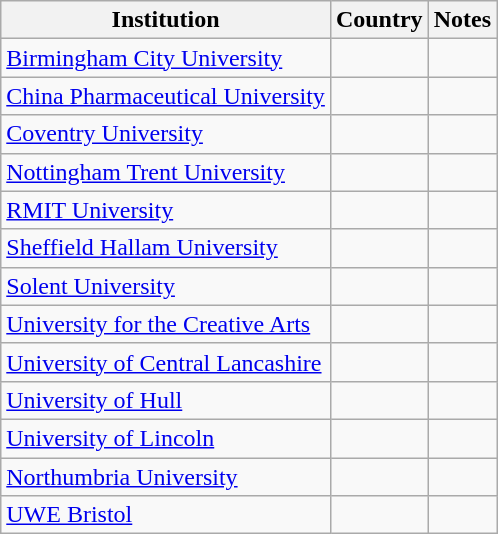<table class="wikitable">
<tr>
<th>Institution</th>
<th>Country</th>
<th>Notes</th>
</tr>
<tr>
<td><a href='#'>Birmingham City University</a></td>
<td></td>
<td></td>
</tr>
<tr>
<td><a href='#'>China Pharmaceutical University</a></td>
<td></td>
<td></td>
</tr>
<tr>
<td><a href='#'>Coventry University</a></td>
<td></td>
<td></td>
</tr>
<tr>
<td><a href='#'>Nottingham Trent University</a></td>
<td></td>
<td></td>
</tr>
<tr>
<td><a href='#'>RMIT University</a></td>
<td></td>
<td></td>
</tr>
<tr>
<td><a href='#'>Sheffield Hallam University</a></td>
<td></td>
<td></td>
</tr>
<tr>
<td><a href='#'>Solent University</a></td>
<td></td>
<td></td>
</tr>
<tr>
<td><a href='#'>University for the Creative Arts</a></td>
<td></td>
<td></td>
</tr>
<tr>
<td><a href='#'>University of Central Lancashire</a></td>
<td></td>
<td></td>
</tr>
<tr>
<td><a href='#'>University of Hull</a></td>
<td></td>
<td></td>
</tr>
<tr>
<td><a href='#'>University of Lincoln</a></td>
<td></td>
<td></td>
</tr>
<tr>
<td><a href='#'>Northumbria University</a></td>
<td></td>
<td></td>
</tr>
<tr>
<td><a href='#'>UWE Bristol</a></td>
<td></td>
<td></td>
</tr>
</table>
